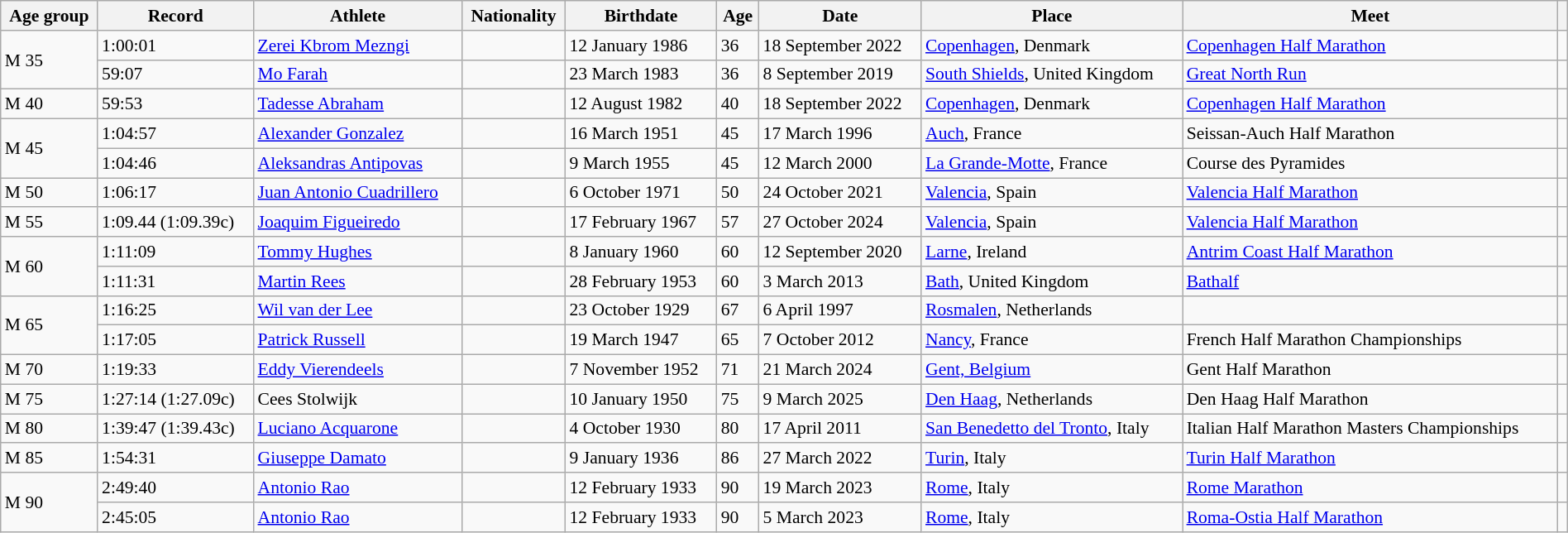<table class="wikitable" style="font-size:90%; width: 100%;">
<tr>
<th>Age group</th>
<th>Record</th>
<th>Athlete</th>
<th>Nationality</th>
<th>Birthdate</th>
<th>Age</th>
<th>Date</th>
<th>Place</th>
<th>Meet</th>
<th></th>
</tr>
<tr>
<td rowspan=2>M 35</td>
<td>1:00:01</td>
<td><a href='#'>Zerei Kbrom Mezngi</a></td>
<td></td>
<td>12 January 1986</td>
<td>36</td>
<td>18 September 2022</td>
<td><a href='#'>Copenhagen</a>, Denmark</td>
<td><a href='#'>Copenhagen Half Marathon</a></td>
<td></td>
</tr>
<tr>
<td>59:07 </td>
<td><a href='#'>Mo Farah</a></td>
<td></td>
<td>23 March 1983</td>
<td>36</td>
<td>8 September 2019</td>
<td><a href='#'>South Shields</a>, United Kingdom</td>
<td><a href='#'>Great North Run</a></td>
<td></td>
</tr>
<tr>
<td>M 40</td>
<td>59:53</td>
<td><a href='#'>Tadesse Abraham</a></td>
<td></td>
<td>12 August 1982</td>
<td>40</td>
<td>18 September 2022</td>
<td><a href='#'>Copenhagen</a>, Denmark</td>
<td><a href='#'>Copenhagen Half Marathon</a></td>
<td></td>
</tr>
<tr>
<td rowspan=2>M 45</td>
<td>1:04:57</td>
<td><a href='#'>Alexander Gonzalez</a></td>
<td></td>
<td>16 March 1951</td>
<td>45</td>
<td>17 March 1996</td>
<td><a href='#'>Auch</a>, France</td>
<td>Seissan-Auch Half Marathon</td>
<td></td>
</tr>
<tr>
<td>1:04:46 </td>
<td><a href='#'>Aleksandras Antipovas</a></td>
<td></td>
<td>9 March 1955</td>
<td>45</td>
<td>12 March 2000</td>
<td><a href='#'>La Grande-Motte</a>, France</td>
<td>Course des Pyramides</td>
<td></td>
</tr>
<tr>
<td>M 50</td>
<td>1:06:17</td>
<td><a href='#'>Juan Antonio Cuadrillero</a></td>
<td></td>
<td>6 October 1971</td>
<td>50</td>
<td>24 October 2021</td>
<td><a href='#'>Valencia</a>, Spain</td>
<td><a href='#'>Valencia Half Marathon</a></td>
<td></td>
</tr>
<tr>
<td>M 55</td>
<td>1:09.44 (1:09.39c)</td>
<td><a href='#'>Joaquim Figueiredo</a></td>
<td></td>
<td>17 February 1967</td>
<td>57</td>
<td>27 October 2024</td>
<td><a href='#'>Valencia</a>, Spain</td>
<td><a href='#'>Valencia Half Marathon</a></td>
<td></td>
</tr>
<tr>
<td rowspan=2>M 60</td>
<td>1:11:09</td>
<td><a href='#'>Tommy Hughes</a></td>
<td></td>
<td>8 January 1960</td>
<td>60</td>
<td>12 September 2020</td>
<td><a href='#'>Larne</a>, Ireland</td>
<td><a href='#'>Antrim Coast Half Marathon</a></td>
<td></td>
</tr>
<tr>
<td>1:11:31</td>
<td><a href='#'>Martin Rees</a></td>
<td></td>
<td>28 February 1953</td>
<td>60</td>
<td>3 March 2013</td>
<td><a href='#'>Bath</a>, United Kingdom</td>
<td><a href='#'>Bathalf</a></td>
<td></td>
</tr>
<tr>
<td rowspan=2>M 65</td>
<td>1:16:25</td>
<td><a href='#'>Wil van der Lee</a></td>
<td></td>
<td>23 October 1929</td>
<td>67</td>
<td>6 April 1997</td>
<td><a href='#'>Rosmalen</a>, Netherlands</td>
<td></td>
<td></td>
</tr>
<tr>
<td>1:17:05</td>
<td><a href='#'>Patrick Russell</a></td>
<td></td>
<td>19 March 1947</td>
<td>65</td>
<td>7 October 2012</td>
<td><a href='#'>Nancy</a>, France</td>
<td>French Half Marathon Championships</td>
<td></td>
</tr>
<tr>
<td>M 70</td>
<td>1:19:33</td>
<td><a href='#'>Eddy Vierendeels</a></td>
<td></td>
<td>7 November 1952</td>
<td>71</td>
<td>21 March 2024</td>
<td><a href='#'>Gent, Belgium</a></td>
<td>Gent Half Marathon</td>
<td></td>
</tr>
<tr>
<td>M 75</td>
<td>1:27:14 (1:27.09c)</td>
<td>Cees Stolwijk</td>
<td></td>
<td>10 January 1950</td>
<td>75</td>
<td>9 March 2025</td>
<td><a href='#'>Den Haag</a>, Netherlands</td>
<td>Den Haag Half Marathon</td>
<td></td>
</tr>
<tr>
<td>M 80</td>
<td>1:39:47 (1:39.43c)</td>
<td><a href='#'>Luciano Acquarone</a></td>
<td></td>
<td>4 October 1930</td>
<td>80</td>
<td>17 April 2011</td>
<td><a href='#'>San Benedetto del Tronto</a>, Italy</td>
<td>Italian Half Marathon Masters Championships</td>
<td></td>
</tr>
<tr>
<td>M 85</td>
<td>1:54:31</td>
<td><a href='#'>Giuseppe Damato</a></td>
<td></td>
<td>9 January 1936</td>
<td>86</td>
<td>27 March 2022</td>
<td><a href='#'>Turin</a>, Italy</td>
<td><a href='#'>Turin Half Marathon</a></td>
<td></td>
</tr>
<tr>
<td rowspan=2>M 90</td>
<td>2:49:40</td>
<td><a href='#'>Antonio Rao</a></td>
<td></td>
<td>12 February 1933</td>
<td>90</td>
<td>19 March 2023</td>
<td><a href='#'>Rome</a>, Italy</td>
<td><a href='#'>Rome Marathon</a></td>
<td></td>
</tr>
<tr>
<td>2:45:05 </td>
<td><a href='#'>Antonio Rao</a></td>
<td></td>
<td>12 February 1933</td>
<td>90</td>
<td>5 March 2023</td>
<td><a href='#'>Rome</a>, Italy</td>
<td><a href='#'>Roma-Ostia Half Marathon</a></td>
<td></td>
</tr>
</table>
